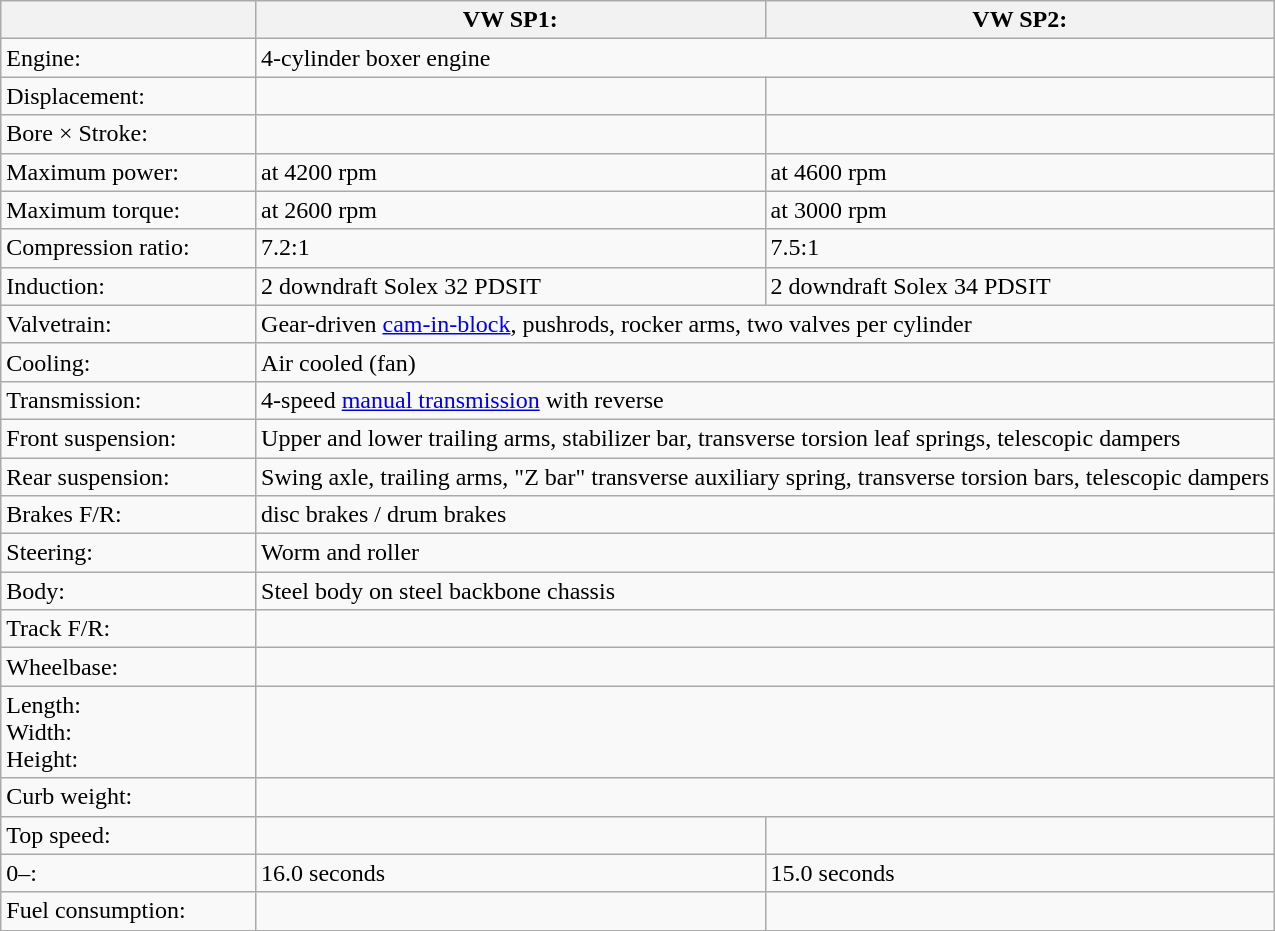<table class="wikitable defaultcenter col1left backgroundcolor 8">
<tr>
<th width="20%"></th>
<th width="40%">VW SP1:</th>
<th width="40%">VW SP2:</th>
</tr>
<tr>
<td>Engine: </td>
<td colspan="2">4-cylinder boxer engine</td>
</tr>
<tr>
<td>Displacement: </td>
<td></td>
<td></td>
</tr>
<tr>
<td>Bore × Stroke: </td>
<td></td>
<td></td>
</tr>
<tr>
<td>Maximum power: </td>
<td> at 4200 rpm</td>
<td> at 4600 rpm</td>
</tr>
<tr>
<td>Maximum torque: </td>
<td> at 2600 rpm</td>
<td> at 3000 rpm</td>
</tr>
<tr>
<td>Compression ratio: </td>
<td>7.2:1</td>
<td>7.5:1</td>
</tr>
<tr>
<td>Induction: </td>
<td>2 downdraft Solex 32 PDSIT</td>
<td>2 downdraft Solex 34 PDSIT</td>
</tr>
<tr>
<td>Valvetrain: </td>
<td colspan="2">Gear-driven <a href='#'>cam-in-block</a>, pushrods, rocker arms, two valves per cylinder</td>
</tr>
<tr>
<td>Cooling: </td>
<td colspan="2">Air cooled (fan)</td>
</tr>
<tr>
<td>Transmission: </td>
<td colspan="2">4-speed <a href='#'>manual transmission</a> with reverse</td>
</tr>
<tr>
<td>Front suspension: </td>
<td colspan="2">Upper and lower trailing arms, stabilizer bar, transverse torsion leaf springs, telescopic dampers</td>
</tr>
<tr>
<td>Rear suspension: </td>
<td colspan="3">Swing axle, trailing arms, "Z bar" transverse auxiliary spring, transverse torsion bars, telescopic dampers</td>
</tr>
<tr>
<td>Brakes F/R: </td>
<td colspan="2"> disc brakes / drum brakes</td>
</tr>
<tr>
<td>Steering: </td>
<td colspan="2">Worm and roller</td>
</tr>
<tr>
<td>Body: </td>
<td colspan="2">Steel body on steel backbone chassis</td>
</tr>
<tr>
<td>Track F/R: </td>
<td colspan="2"></td>
</tr>
<tr>
<td>Wheelbase: </td>
<td colspan="2"></td>
</tr>
<tr>
<td>Length: <br>Width: <br>Height: </td>
<td colspan="2"><br><br></td>
</tr>
<tr>
<td>Curb weight: </td>
<td colspan="2"></td>
</tr>
<tr>
<td>Top speed: </td>
<td></td>
<td></td>
</tr>
<tr>
<td>0–: </td>
<td>16.0 seconds</td>
<td>15.0 seconds</td>
</tr>
<tr>
<td>Fuel consumption: </td>
<td></td>
<td></td>
</tr>
</table>
